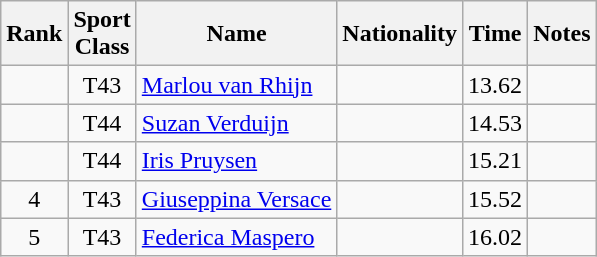<table class="wikitable sortable" style="text-align:center">
<tr>
<th>Rank</th>
<th>Sport<br>Class</th>
<th>Name</th>
<th>Nationality</th>
<th>Time</th>
<th>Notes</th>
</tr>
<tr>
<td></td>
<td>T43</td>
<td align=left><a href='#'>Marlou van Rhijn</a></td>
<td align=left></td>
<td>13.62</td>
<td></td>
</tr>
<tr>
<td></td>
<td>T44</td>
<td align=left><a href='#'>Suzan Verduijn</a></td>
<td align=left></td>
<td>14.53</td>
<td></td>
</tr>
<tr>
<td></td>
<td>T44</td>
<td align=left><a href='#'>Iris Pruysen</a></td>
<td align=left></td>
<td>15.21</td>
<td></td>
</tr>
<tr>
<td>4</td>
<td>T43</td>
<td align=left><a href='#'>Giuseppina Versace</a></td>
<td align=left></td>
<td>15.52</td>
<td></td>
</tr>
<tr>
<td>5</td>
<td>T43</td>
<td align=left><a href='#'>Federica Maspero</a></td>
<td align=left></td>
<td>16.02</td>
<td></td>
</tr>
</table>
